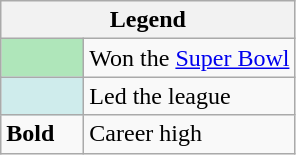<table class="wikitable mw-collapsible">
<tr>
<th colspan="2">Legend</th>
</tr>
<tr>
<td style="background:#afe6ba; width:3em;"></td>
<td>Won the <a href='#'>Super Bowl</a></td>
</tr>
<tr>
<td style="background:#cfecec; width:3em;"></td>
<td>Led the league</td>
</tr>
<tr>
<td><strong>Bold</strong></td>
<td>Career high</td>
</tr>
</table>
